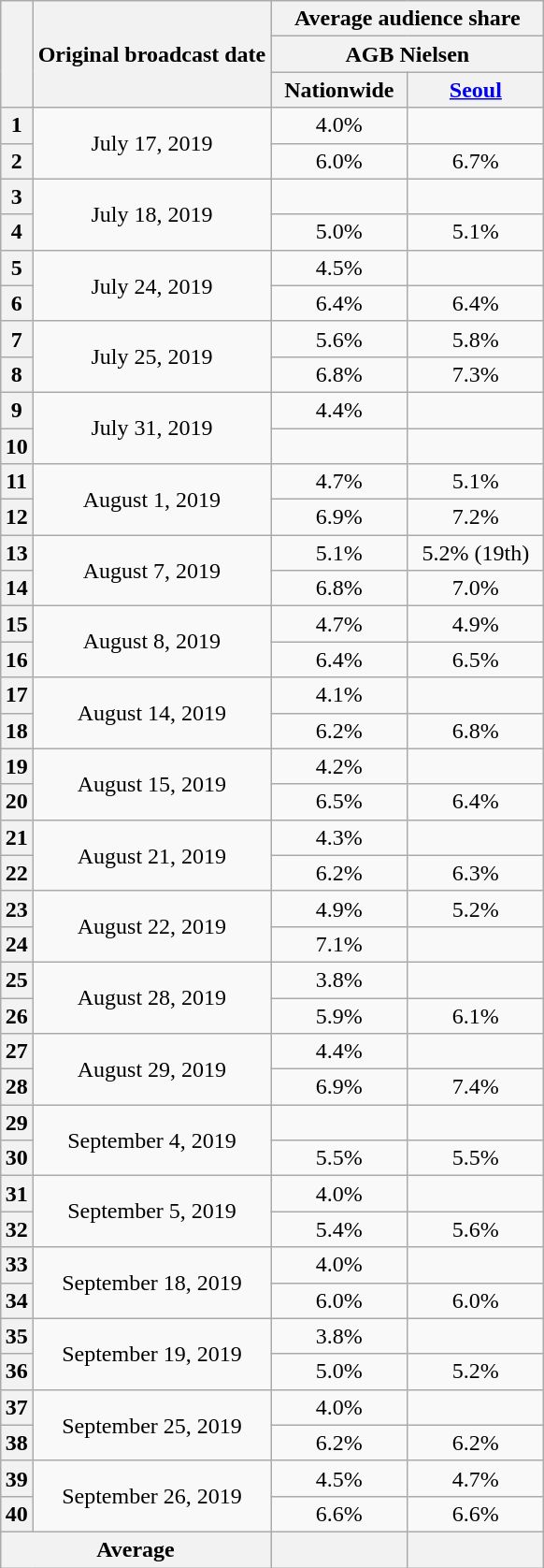<table class="wikitable" style="text-align:center; margin-left:auto; margin-right:auto">
<tr>
<th rowspan="3"></th>
<th rowspan="3">Original broadcast date</th>
<th colspan="3">Average audience share</th>
</tr>
<tr>
<th colspan="2">AGB Nielsen</th>
</tr>
<tr>
<th width="90">Nationwide</th>
<th width="90"><a href='#'>Seoul</a></th>
</tr>
<tr>
<th>1</th>
<td rowspan="2">July 17, 2019</td>
<td>4.0% </td>
<td></td>
</tr>
<tr>
<th>2</th>
<td>6.0% </td>
<td>6.7% </td>
</tr>
<tr>
<th>3</th>
<td rowspan="2">July 18, 2019</td>
<td> </td>
<td></td>
</tr>
<tr>
<th>4</th>
<td>5.0% </td>
<td>5.1% </td>
</tr>
<tr>
<th>5</th>
<td rowspan="2">July 24, 2019</td>
<td>4.5% </td>
<td></td>
</tr>
<tr>
<th>6</th>
<td>6.4% </td>
<td>6.4% </td>
</tr>
<tr>
<th>7</th>
<td rowspan="2">July 25, 2019</td>
<td>5.6% </td>
<td>5.8% </td>
</tr>
<tr>
<th>8</th>
<td>6.8% </td>
<td>7.3% </td>
</tr>
<tr>
<th>9</th>
<td rowspan="2">July 31, 2019</td>
<td>4.4% </td>
<td></td>
</tr>
<tr>
<th>10</th>
<td> </td>
<td> </td>
</tr>
<tr>
<th>11</th>
<td rowspan="2">August 1, 2019</td>
<td>4.7% </td>
<td>5.1% </td>
</tr>
<tr>
<th>12</th>
<td>6.9% </td>
<td>7.2% </td>
</tr>
<tr>
<th>13</th>
<td rowspan="2">August 7, 2019</td>
<td>5.1% </td>
<td>5.2% (19th)</td>
</tr>
<tr>
<th>14</th>
<td>6.8% </td>
<td>7.0% </td>
</tr>
<tr>
<th>15</th>
<td rowspan="2">August 8, 2019</td>
<td>4.7% </td>
<td>4.9% </td>
</tr>
<tr>
<th>16</th>
<td>6.4% </td>
<td>6.5% </td>
</tr>
<tr>
<th>17</th>
<td rowspan="2">August 14, 2019</td>
<td>4.1% </td>
<td></td>
</tr>
<tr>
<th>18</th>
<td>6.2% </td>
<td>6.8% </td>
</tr>
<tr>
<th>19</th>
<td rowspan="2">August 15, 2019</td>
<td>4.2% </td>
<td></td>
</tr>
<tr>
<th>20</th>
<td>6.5% </td>
<td>6.4% </td>
</tr>
<tr>
<th>21</th>
<td rowspan="2">August 21, 2019</td>
<td>4.3% </td>
<td></td>
</tr>
<tr>
<th>22</th>
<td>6.2% </td>
<td>6.3% </td>
</tr>
<tr>
<th>23</th>
<td rowspan="2">August 22, 2019</td>
<td>4.9% </td>
<td>5.2% </td>
</tr>
<tr>
<th>24</th>
<td>7.1% </td>
<td> </td>
</tr>
<tr>
<th>25</th>
<td rowspan="2">August 28, 2019</td>
<td>3.8% </td>
<td></td>
</tr>
<tr>
<th>26</th>
<td>5.9% </td>
<td>6.1% </td>
</tr>
<tr>
<th>27</th>
<td rowspan="2">August 29, 2019</td>
<td>4.4% </td>
<td> </td>
</tr>
<tr>
<th>28</th>
<td>6.9% </td>
<td>7.4% </td>
</tr>
<tr>
<th>29</th>
<td rowspan="2">September 4, 2019</td>
<td> </td>
<td></td>
</tr>
<tr>
<th>30</th>
<td>5.5% </td>
<td>5.5% </td>
</tr>
<tr>
<th>31</th>
<td rowspan="2">September 5, 2019</td>
<td>4.0% </td>
<td></td>
</tr>
<tr>
<th>32</th>
<td>5.4% </td>
<td>5.6% </td>
</tr>
<tr>
<th>33</th>
<td rowspan="2">September 18, 2019</td>
<td>4.0% </td>
<td></td>
</tr>
<tr>
<th>34</th>
<td>6.0% </td>
<td>6.0% </td>
</tr>
<tr>
<th>35</th>
<td rowspan="2">September 19, 2019</td>
<td>3.8% </td>
<td></td>
</tr>
<tr>
<th>36</th>
<td>5.0% </td>
<td>5.2% </td>
</tr>
<tr>
<th>37</th>
<td rowspan="2">September 25, 2019</td>
<td>4.0% </td>
<td></td>
</tr>
<tr>
<th>38</th>
<td>6.2% </td>
<td>6.2% </td>
</tr>
<tr>
<th>39</th>
<td rowspan="2">September 26, 2019</td>
<td>4.5% </td>
<td>4.7% </td>
</tr>
<tr>
<th>40</th>
<td>6.6% </td>
<td>6.6% </td>
</tr>
<tr>
<th colspan="2">Average</th>
<th></th>
<th></th>
</tr>
</table>
